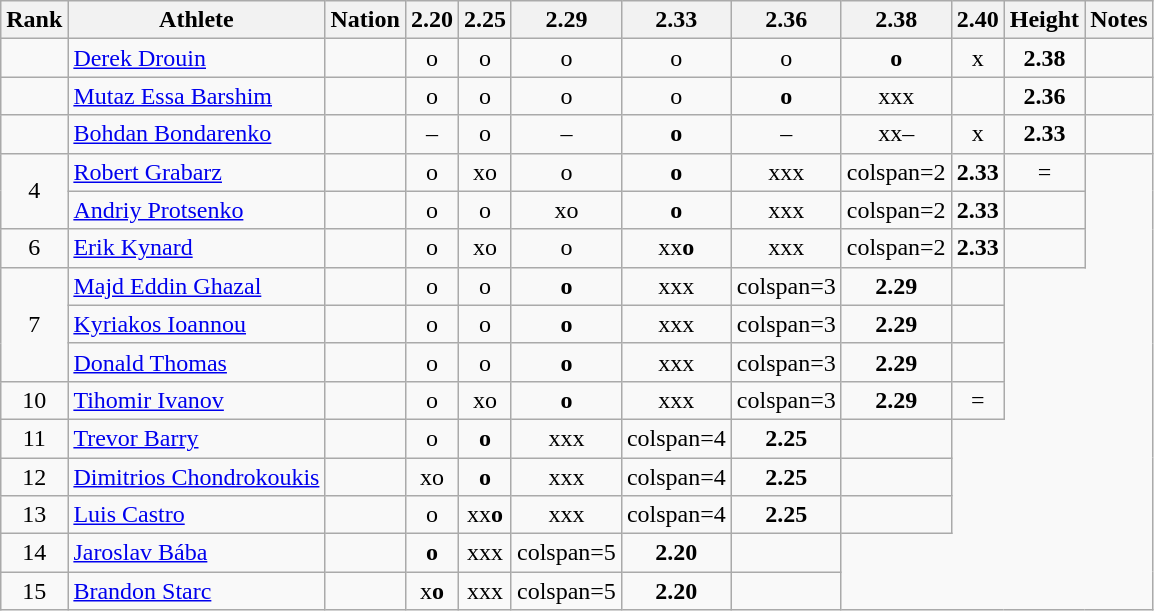<table class="wikitable sortable" style="text-align:center">
<tr>
<th>Rank</th>
<th>Athlete</th>
<th>Nation</th>
<th>2.20</th>
<th>2.25</th>
<th>2.29</th>
<th>2.33</th>
<th>2.36</th>
<th>2.38</th>
<th>2.40</th>
<th>Height</th>
<th>Notes</th>
</tr>
<tr>
<td></td>
<td align=left><a href='#'>Derek Drouin</a></td>
<td align="left"></td>
<td>o</td>
<td>o</td>
<td>o</td>
<td>o</td>
<td>o</td>
<td><strong>o</strong></td>
<td>x</td>
<td><strong>2.38</strong></td>
<td></td>
</tr>
<tr>
<td></td>
<td align=left><a href='#'>Mutaz Essa Barshim</a></td>
<td align=left></td>
<td>o</td>
<td>o</td>
<td>o</td>
<td>o</td>
<td><strong>o</strong></td>
<td>xxx</td>
<td></td>
<td><strong>2.36</strong></td>
<td></td>
</tr>
<tr>
<td></td>
<td align=left><a href='#'>Bohdan Bondarenko</a></td>
<td align=left></td>
<td>–</td>
<td>o</td>
<td>–</td>
<td><strong>o</strong></td>
<td>–</td>
<td>xx–</td>
<td>x</td>
<td><strong>2.33</strong></td>
<td></td>
</tr>
<tr>
<td rowspan=2>4</td>
<td align=left><a href='#'>Robert Grabarz</a></td>
<td align=left></td>
<td>o</td>
<td>xo</td>
<td>o</td>
<td><strong>o</strong></td>
<td>xxx</td>
<td>colspan=2 </td>
<td><strong>2.33</strong></td>
<td>=</td>
</tr>
<tr>
<td align=left><a href='#'>Andriy Protsenko</a></td>
<td align=left></td>
<td>o</td>
<td>o</td>
<td>xo</td>
<td><strong>o</strong></td>
<td>xxx</td>
<td>colspan=2 </td>
<td><strong>2.33</strong></td>
<td></td>
</tr>
<tr>
<td>6</td>
<td align=left><a href='#'>Erik Kynard</a></td>
<td align=left></td>
<td>o</td>
<td>xo</td>
<td>o</td>
<td>xx<strong>o</strong></td>
<td>xxx</td>
<td>colspan=2 </td>
<td><strong>2.33</strong></td>
<td></td>
</tr>
<tr>
<td rowspan=3>7</td>
<td align=left><a href='#'>Majd Eddin Ghazal</a></td>
<td align=left></td>
<td>o</td>
<td>o</td>
<td><strong>o</strong></td>
<td>xxx</td>
<td>colspan=3 </td>
<td><strong>2.29</strong></td>
<td></td>
</tr>
<tr>
<td align=left><a href='#'>Kyriakos Ioannou</a></td>
<td align=left></td>
<td>o</td>
<td>o</td>
<td><strong>o</strong></td>
<td>xxx</td>
<td>colspan=3 </td>
<td><strong>2.29</strong></td>
<td></td>
</tr>
<tr>
<td align=left><a href='#'>Donald Thomas</a></td>
<td align=left></td>
<td>o</td>
<td>o</td>
<td><strong>o</strong></td>
<td>xxx</td>
<td>colspan=3 </td>
<td><strong>2.29</strong></td>
<td></td>
</tr>
<tr>
<td>10</td>
<td align=left><a href='#'>Tihomir Ivanov</a></td>
<td align=left></td>
<td>o</td>
<td>xo</td>
<td><strong>o</strong></td>
<td>xxx</td>
<td>colspan=3 </td>
<td><strong>2.29</strong></td>
<td>=</td>
</tr>
<tr>
<td>11</td>
<td align=left><a href='#'>Trevor Barry</a></td>
<td align=left></td>
<td>o</td>
<td><strong>o</strong></td>
<td>xxx</td>
<td>colspan=4 </td>
<td><strong>2.25</strong></td>
<td></td>
</tr>
<tr>
<td>12</td>
<td align=left><a href='#'>Dimitrios Chondrokoukis</a></td>
<td align=left></td>
<td>xo</td>
<td><strong>o</strong></td>
<td>xxx</td>
<td>colspan=4 </td>
<td><strong>2.25</strong></td>
<td></td>
</tr>
<tr>
<td>13</td>
<td align=left><a href='#'>Luis Castro</a></td>
<td align=left></td>
<td>o</td>
<td>xx<strong>o</strong></td>
<td>xxx</td>
<td>colspan=4 </td>
<td><strong>2.25</strong></td>
<td></td>
</tr>
<tr>
<td>14</td>
<td align=left><a href='#'>Jaroslav Bába</a></td>
<td align=left></td>
<td><strong>o</strong></td>
<td>xxx</td>
<td>colspan=5 </td>
<td><strong>2.20</strong></td>
<td></td>
</tr>
<tr>
<td>15</td>
<td align=left><a href='#'>Brandon Starc</a></td>
<td align=left></td>
<td>x<strong>o</strong></td>
<td>xxx</td>
<td>colspan=5 </td>
<td><strong>2.20</strong></td>
<td></td>
</tr>
</table>
